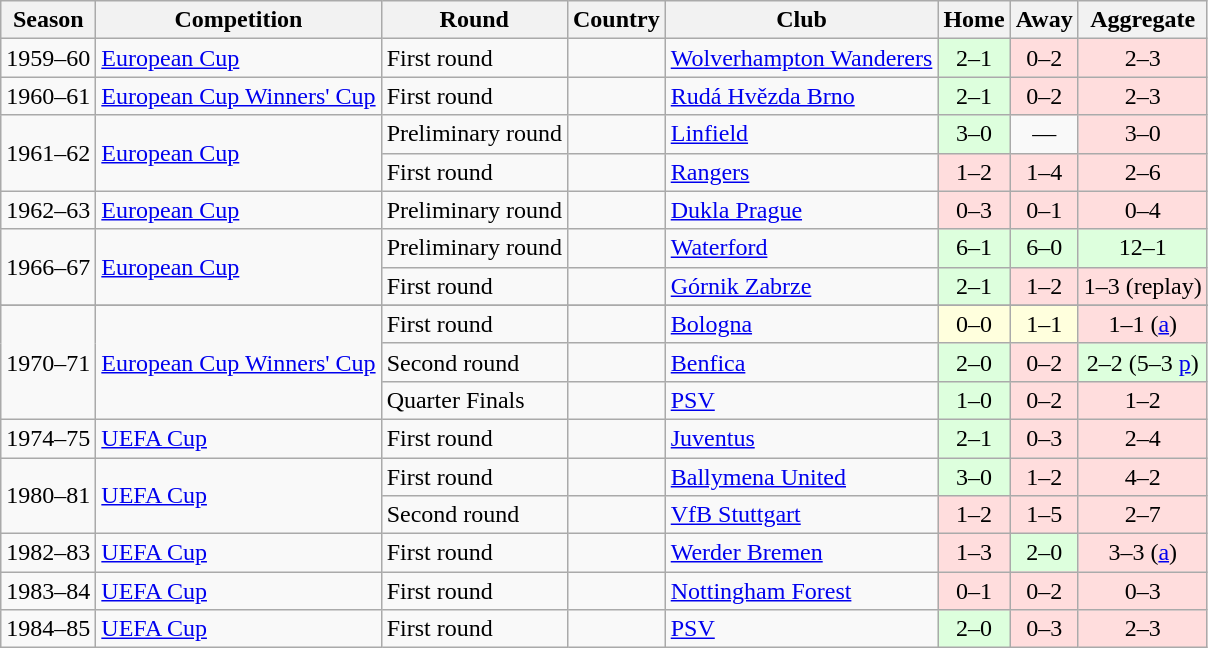<table class="wikitable">
<tr>
<th>Season</th>
<th>Competition</th>
<th>Round</th>
<th>Country</th>
<th>Club</th>
<th>Home</th>
<th>Away</th>
<th>Aggregate</th>
</tr>
<tr>
<td>1959–60</td>
<td><a href='#'>European Cup</a></td>
<td>First round</td>
<td></td>
<td><a href='#'>Wolverhampton Wanderers</a></td>
<td bgcolor="#ddffdd" align=center>2–1</td>
<td bgcolor="#ffdddd" align=center>0–2</td>
<td bgcolor="#ffdddd" align=center>2–3</td>
</tr>
<tr>
<td>1960–61</td>
<td><a href='#'>European Cup Winners' Cup</a></td>
<td>First round</td>
<td></td>
<td><a href='#'>Rudá Hvězda Brno</a></td>
<td bgcolor="#ddffdd" align=center>2–1</td>
<td bgcolor="#ffdddd" align=center>0–2</td>
<td bgcolor="#ffdddd" align=center>2–3</td>
</tr>
<tr>
<td rowspan="2">1961–62</td>
<td rowspan="2"><a href='#'>European Cup</a></td>
<td>Preliminary round</td>
<td></td>
<td><a href='#'>Linfield</a></td>
<td bgcolor="#ddffdd" align=center>3–0</td>
<td align=center>—</td>
<td bgcolor="#ffdddd" align=center>3–0</td>
</tr>
<tr>
<td>First round</td>
<td></td>
<td><a href='#'>Rangers</a></td>
<td bgcolor="#ffdddd" align=center>1–2</td>
<td bgcolor="#ffdddd" align=center>1–4</td>
<td bgcolor="#ffdddd" align=center>2–6</td>
</tr>
<tr>
<td>1962–63</td>
<td><a href='#'>European Cup</a></td>
<td>Preliminary round</td>
<td></td>
<td><a href='#'>Dukla Prague</a></td>
<td bgcolor="#ffdddd" align=center>0–3</td>
<td bgcolor="#ffdddd" align=center>0–1</td>
<td bgcolor="#ffdddd" align=center>0–4</td>
</tr>
<tr>
<td rowspan="2">1966–67</td>
<td rowspan="2"><a href='#'>European Cup</a></td>
<td>Preliminary round</td>
<td></td>
<td><a href='#'>Waterford</a></td>
<td bgcolor="#ddffdd" align=center>6–1</td>
<td bgcolor="#ddffdd" align=center>6–0</td>
<td bgcolor="#ddffdd" align=center>12–1</td>
</tr>
<tr>
<td>First round</td>
<td></td>
<td><a href='#'>Górnik Zabrze</a></td>
<td bgcolor="#ddffdd" align=center>2–1</td>
<td bgcolor="#ffdddd" align=center>1–2</td>
<td bgcolor="#ffdddd" align=center>1–3 (replay)</td>
</tr>
<tr>
</tr>
<tr>
<td rowspan="3">1970–71</td>
<td rowspan="3"><a href='#'>European Cup Winners' Cup</a></td>
<td>First round</td>
<td></td>
<td><a href='#'>Bologna</a></td>
<td bgcolor="#ffffdd" align=center>0–0</td>
<td bgcolor="#ffffdd" align=center>1–1</td>
<td bgcolor="#ffdddd" align=center>1–1 (<a href='#'>a</a>)</td>
</tr>
<tr>
<td>Second round</td>
<td></td>
<td><a href='#'>Benfica</a></td>
<td bgcolor="#ddffdd" align=center>2–0</td>
<td bgcolor="#ffdddd" align=center>0–2</td>
<td bgcolor="#ddffdd" align=center>2–2 (5–3 <a href='#'>p</a>)</td>
</tr>
<tr>
<td>Quarter Finals</td>
<td></td>
<td><a href='#'>PSV</a></td>
<td bgcolor="#ddffdd" align=center>1–0</td>
<td bgcolor="#ffdddd" align=center>0–2</td>
<td bgcolor="#ffdddd" align=center>1–2</td>
</tr>
<tr>
<td>1974–75</td>
<td><a href='#'>UEFA Cup</a></td>
<td>First round</td>
<td></td>
<td><a href='#'>Juventus</a></td>
<td bgcolor="#ddffdd" align=center>2–1</td>
<td bgcolor="#ffdddd" align=center>0–3</td>
<td bgcolor="#ffdddd" align=center>2–4</td>
</tr>
<tr>
<td rowspan="2">1980–81</td>
<td rowspan="2"><a href='#'>UEFA Cup</a></td>
<td>First round</td>
<td></td>
<td><a href='#'>Ballymena United</a></td>
<td bgcolor="#ddffdd" align=center>3–0</td>
<td bgcolor="#ffdddd" align=center>1–2</td>
<td bgcolor="#ffdddd" align=center>4–2</td>
</tr>
<tr>
<td>Second round</td>
<td></td>
<td><a href='#'>VfB Stuttgart</a></td>
<td bgcolor="#ffdddd" align=center>1–2</td>
<td bgcolor="#ffdddd" align=center>1–5</td>
<td bgcolor="#ffdddd" align=center>2–7</td>
</tr>
<tr>
<td>1982–83</td>
<td><a href='#'>UEFA Cup</a></td>
<td>First round</td>
<td></td>
<td><a href='#'>Werder Bremen</a></td>
<td bgcolor="#ffdddd" align=center>1–3</td>
<td bgcolor="#ddffdd" align=center>2–0</td>
<td bgcolor="#ffdddd" align=center>3–3 (<a href='#'>a</a>)</td>
</tr>
<tr>
<td>1983–84</td>
<td><a href='#'>UEFA Cup</a></td>
<td>First round</td>
<td></td>
<td><a href='#'>Nottingham Forest</a></td>
<td bgcolor="#ffdddd" align=center>0–1</td>
<td bgcolor="#ffdddd" align=center>0–2</td>
<td bgcolor="#ffdddd" align=center>0–3</td>
</tr>
<tr>
<td>1984–85</td>
<td><a href='#'>UEFA Cup</a></td>
<td>First round</td>
<td></td>
<td><a href='#'>PSV</a></td>
<td bgcolor="#ddffdd" align=center>2–0</td>
<td bgcolor="#ffdddd" align=center>0–3</td>
<td bgcolor="#ffdddd" align=center>2–3</td>
</tr>
</table>
